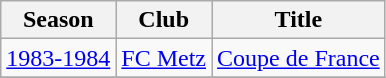<table class="wikitable">
<tr>
<th>Season</th>
<th>Club</th>
<th>Title</th>
</tr>
<tr>
<td><a href='#'>1983-1984</a></td>
<td><a href='#'>FC Metz</a></td>
<td><a href='#'>Coupe de France</a></td>
</tr>
<tr>
</tr>
</table>
